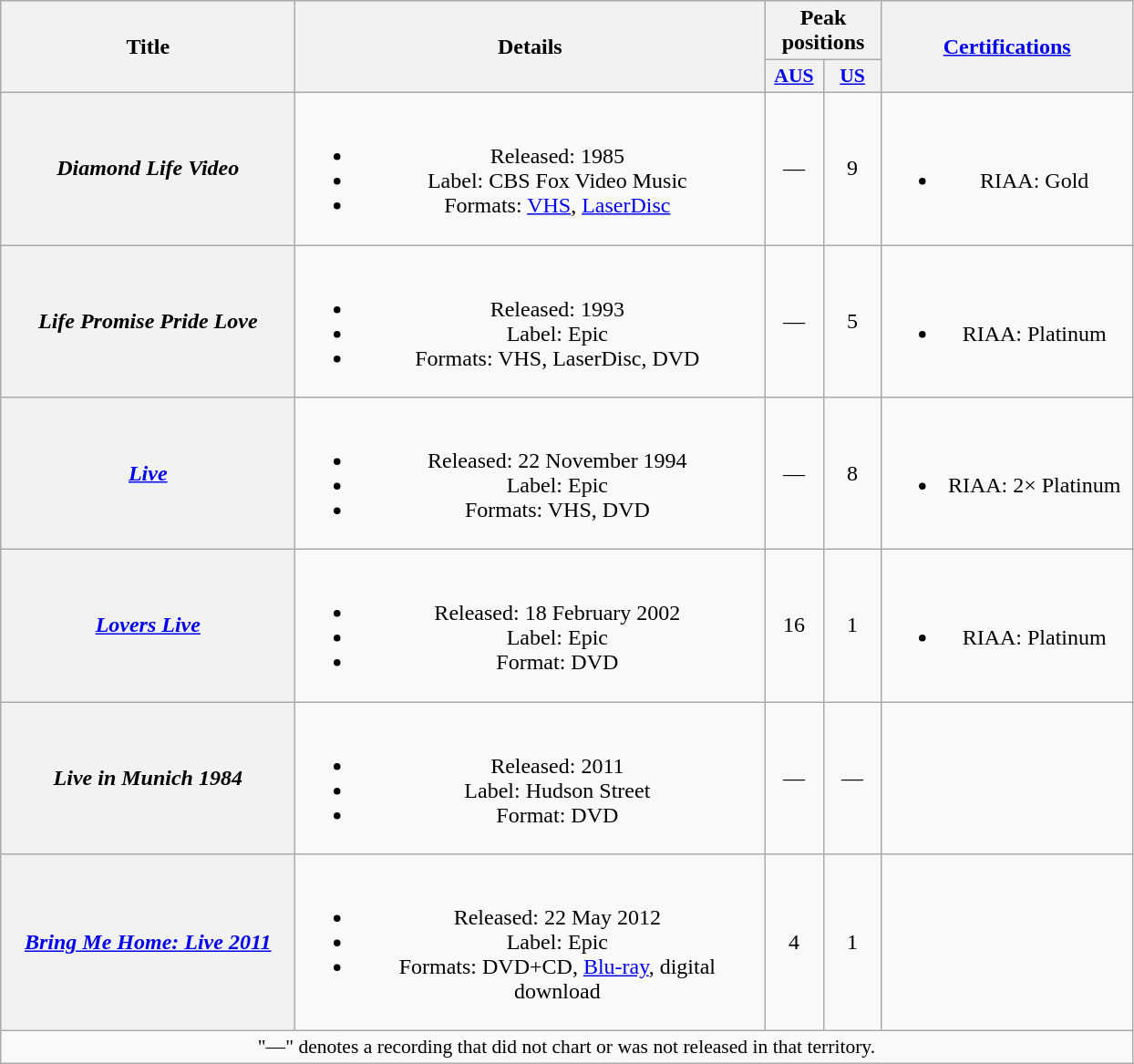<table class="wikitable plainrowheaders" style="text-align:center">
<tr>
<th scope="col" rowspan="2" style="width:13em;">Title</th>
<th scope="col" rowspan="2" style="width:21em;">Details</th>
<th scope="col" colspan="2">Peak positions</th>
<th scope="col" rowspan="2" style="width:11em;"><a href='#'>Certifications</a></th>
</tr>
<tr>
<th scope="col" style="width:2.5em;font-size:90%;"><a href='#'>AUS</a><br></th>
<th scope="col" style="width:2.5em;font-size:90%;"><a href='#'>US</a><br></th>
</tr>
<tr>
<th scope="row"><em>Diamond Life Video</em></th>
<td><br><ul><li>Released: 1985</li><li>Label: CBS Fox Video Music</li><li>Formats: <a href='#'>VHS</a>, <a href='#'>LaserDisc</a></li></ul></td>
<td>—</td>
<td>9</td>
<td><br><ul><li>RIAA: Gold</li></ul></td>
</tr>
<tr>
<th scope="row"><em>Life Promise Pride Love</em></th>
<td><br><ul><li>Released: 1993</li><li>Label: Epic</li><li>Formats: VHS, LaserDisc, DVD</li></ul></td>
<td>—</td>
<td>5</td>
<td><br><ul><li>RIAA: Platinum</li></ul></td>
</tr>
<tr>
<th scope="row"><em><a href='#'>Live</a></em></th>
<td><br><ul><li>Released: 22 November 1994</li><li>Label: Epic</li><li>Formats: VHS, DVD</li></ul></td>
<td>—</td>
<td>8</td>
<td><br><ul><li>RIAA: 2× Platinum</li></ul></td>
</tr>
<tr>
<th scope="row"><em><a href='#'>Lovers Live</a></em></th>
<td><br><ul><li>Released: 18 February 2002</li><li>Label: Epic</li><li>Format: DVD</li></ul></td>
<td>16</td>
<td>1</td>
<td><br><ul><li>RIAA: Platinum</li></ul></td>
</tr>
<tr>
<th scope="row"><em>Live in Munich 1984</em></th>
<td><br><ul><li>Released: 2011</li><li>Label: Hudson Street</li><li>Format: DVD</li></ul></td>
<td>—</td>
<td>—</td>
<td></td>
</tr>
<tr>
<th scope="row"><em><a href='#'>Bring Me Home: Live 2011</a></em></th>
<td><br><ul><li>Released: 22 May 2012</li><li>Label: Epic</li><li>Formats: DVD+CD, <a href='#'>Blu-ray</a>, digital download</li></ul></td>
<td>4</td>
<td>1</td>
<td></td>
</tr>
<tr>
<td colspan="5" style="font-size:90%">"—" denotes a recording that did not chart or was not released in that territory.</td>
</tr>
</table>
